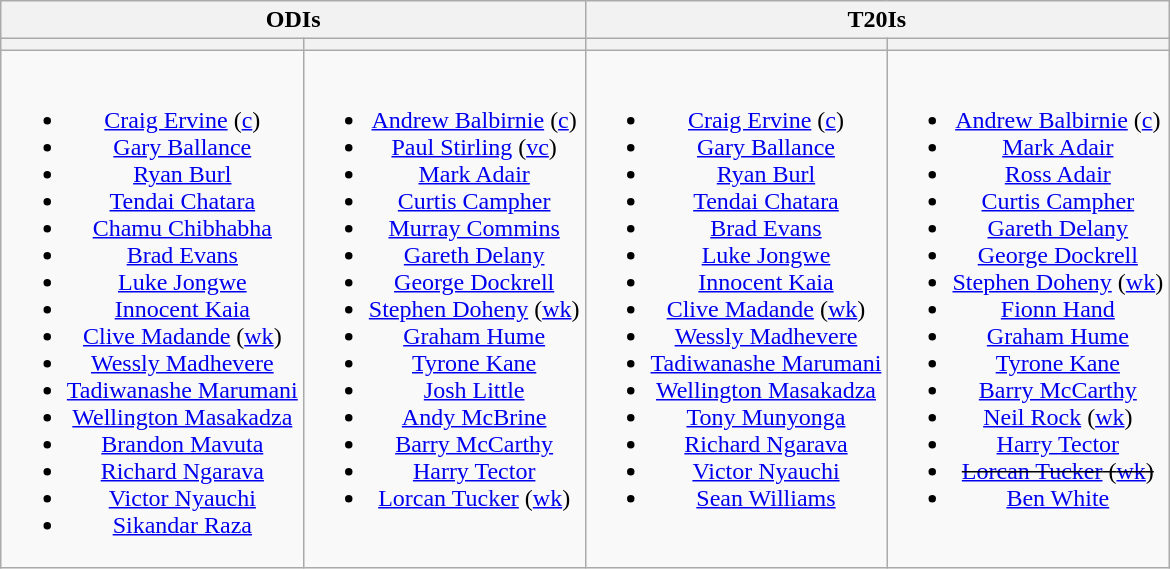<table class="wikitable" style="text-align:center; margin:auto">
<tr>
<th colspan=2>ODIs</th>
<th colspan=2>T20Is</th>
</tr>
<tr>
<th></th>
<th></th>
<th></th>
<th></th>
</tr>
<tr style="vertical-align:top">
<td><br><ul><li><a href='#'>Craig Ervine</a> (<a href='#'>c</a>)</li><li><a href='#'>Gary Ballance</a></li><li><a href='#'>Ryan Burl</a></li><li><a href='#'>Tendai Chatara</a></li><li><a href='#'>Chamu Chibhabha</a></li><li><a href='#'>Brad Evans</a></li><li><a href='#'>Luke Jongwe</a></li><li><a href='#'>Innocent Kaia</a></li><li><a href='#'>Clive Madande</a> (<a href='#'>wk</a>)</li><li><a href='#'>Wessly Madhevere</a></li><li><a href='#'>Tadiwanashe Marumani</a></li><li><a href='#'>Wellington Masakadza</a></li><li><a href='#'>Brandon Mavuta</a></li><li><a href='#'>Richard Ngarava</a></li><li><a href='#'>Victor Nyauchi</a></li><li><a href='#'>Sikandar Raza</a></li></ul></td>
<td><br><ul><li><a href='#'>Andrew Balbirnie</a> (<a href='#'>c</a>)</li><li><a href='#'>Paul Stirling</a> (<a href='#'>vc</a>)</li><li><a href='#'>Mark Adair</a></li><li><a href='#'>Curtis Campher</a></li><li><a href='#'>Murray Commins</a></li><li><a href='#'>Gareth Delany</a></li><li><a href='#'>George Dockrell</a></li><li><a href='#'>Stephen Doheny</a> (<a href='#'>wk</a>)</li><li><a href='#'>Graham Hume</a></li><li><a href='#'>Tyrone Kane</a></li><li><a href='#'>Josh Little</a></li><li><a href='#'>Andy McBrine</a></li><li><a href='#'>Barry McCarthy</a></li><li><a href='#'>Harry Tector</a></li><li><a href='#'>Lorcan Tucker</a> (<a href='#'>wk</a>)</li></ul></td>
<td><br><ul><li><a href='#'>Craig Ervine</a> (<a href='#'>c</a>)</li><li><a href='#'>Gary Ballance</a></li><li><a href='#'>Ryan Burl</a></li><li><a href='#'>Tendai Chatara</a></li><li><a href='#'>Brad Evans</a></li><li><a href='#'>Luke Jongwe</a></li><li><a href='#'>Innocent Kaia</a></li><li><a href='#'>Clive Madande</a> (<a href='#'>wk</a>)</li><li><a href='#'>Wessly Madhevere</a></li><li><a href='#'>Tadiwanashe Marumani</a></li><li><a href='#'>Wellington Masakadza</a></li><li><a href='#'>Tony Munyonga</a></li><li><a href='#'>Richard Ngarava</a></li><li><a href='#'>Victor Nyauchi</a></li><li><a href='#'>Sean Williams</a></li></ul></td>
<td><br><ul><li><a href='#'>Andrew Balbirnie</a> (<a href='#'>c</a>)</li><li><a href='#'>Mark Adair</a></li><li><a href='#'>Ross Adair</a></li><li><a href='#'>Curtis Campher</a></li><li><a href='#'>Gareth Delany</a></li><li><a href='#'>George Dockrell</a></li><li><a href='#'>Stephen Doheny</a> (<a href='#'>wk</a>)</li><li><a href='#'>Fionn Hand</a></li><li><a href='#'>Graham Hume</a></li><li><a href='#'>Tyrone Kane</a></li><li><a href='#'>Barry McCarthy</a></li><li><a href='#'>Neil Rock</a> (<a href='#'>wk</a>)</li><li><a href='#'>Harry Tector</a></li><li><s><a href='#'>Lorcan Tucker</a> (<a href='#'>wk</a>)</s></li><li><a href='#'>Ben White</a></li></ul></td>
</tr>
</table>
